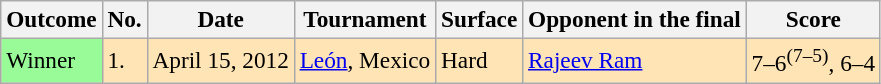<table class=wikitable style=font-size:97%>
<tr>
<th>Outcome</th>
<th>No.</th>
<th>Date</th>
<th>Tournament</th>
<th>Surface</th>
<th>Opponent in the final</th>
<th>Score</th>
</tr>
<tr bgcolor="moccasin">
<td style="background:#98FB98">Winner</td>
<td>1.</td>
<td>April 15, 2012</td>
<td><a href='#'>León</a>, Mexico</td>
<td>Hard</td>
<td> <a href='#'>Rajeev Ram</a></td>
<td>7–6<sup>(7–5)</sup>, 6–4</td>
</tr>
</table>
